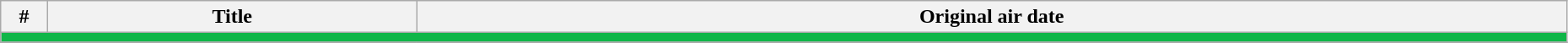<table class="wikitable" width="98%">
<tr>
<th width="3%">#</th>
<th>Title</th>
<th>Original air date</th>
</tr>
<tr>
<td colspan="3" bgcolor="#KFB648"></td>
</tr>
<tr>
</tr>
</table>
